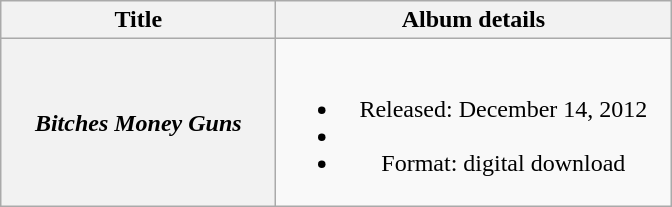<table class="wikitable plainrowheaders" style="text-align:center;">
<tr>
<th scope="col" style="width:11em;">Title</th>
<th scope="col" style="width:16em;">Album details</th>
</tr>
<tr>
<th scope="row"><em>Bitches Money Guns</em></th>
<td><br><ul><li>Released: December 14, 2012</li><li></li><li>Format: digital download</li></ul></td>
</tr>
</table>
